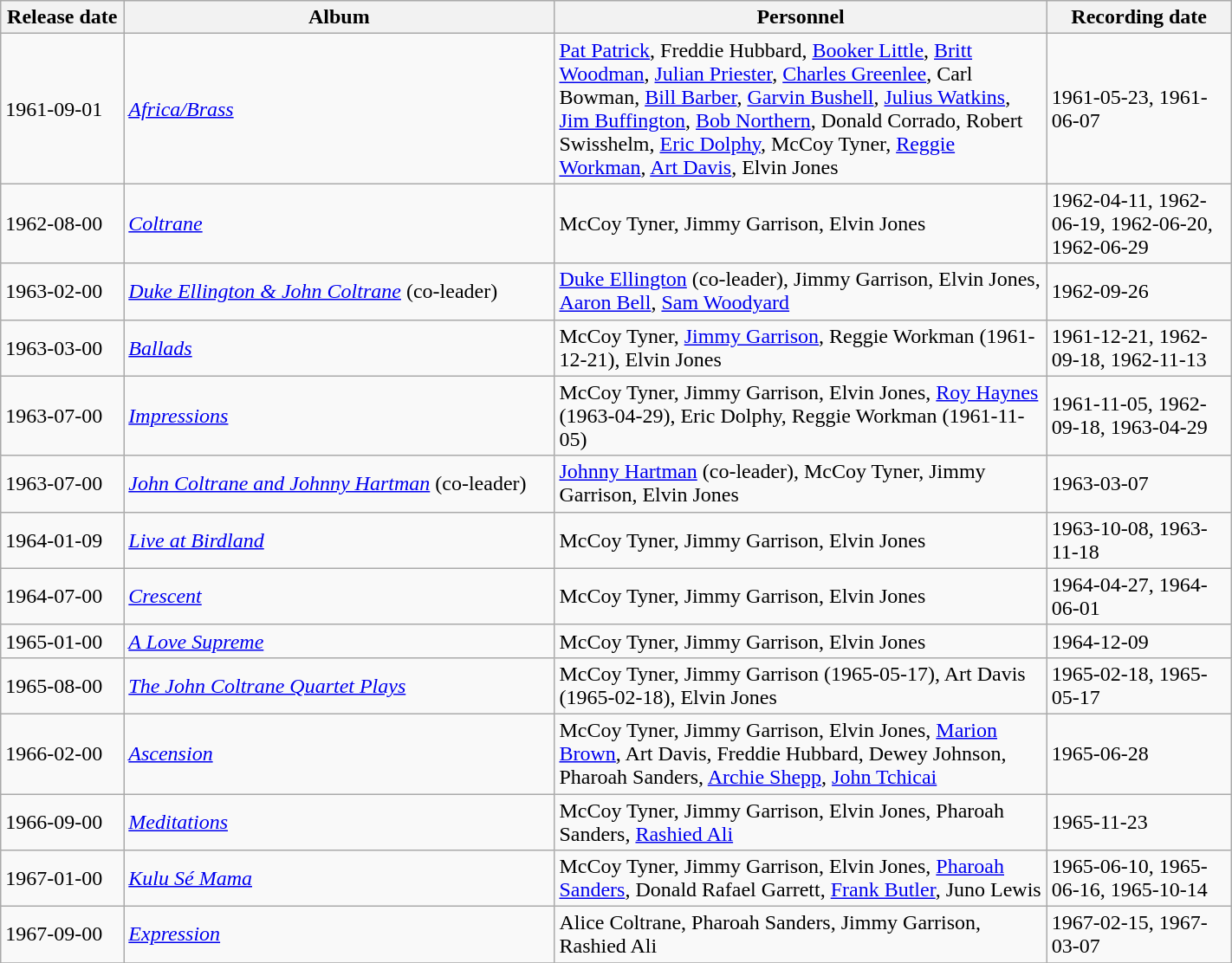<table class="wikitable sortable" style="width:75%">
<tr>
<th style="vertical-align:bottom; text-align:center; width:10%;">Release date</th>
<th style="vertical-align:bottom; text-align:center; width:35%;">Album</th>
<th style="vertical-align:bottom; text-align:center; width:40%;">Personnel</th>
<th style="vertical-align:bottom; text-align:center; width:15%;">Recording date</th>
</tr>
<tr>
<td>1961-09-01</td>
<td><em><a href='#'>Africa/Brass</a></em></td>
<td><a href='#'>Pat Patrick</a>, Freddie Hubbard, <a href='#'>Booker Little</a>, <a href='#'>Britt Woodman</a>, <a href='#'>Julian Priester</a>, <a href='#'>Charles Greenlee</a>, Carl Bowman, <a href='#'>Bill Barber</a>, <a href='#'>Garvin Bushell</a>, <a href='#'>Julius Watkins</a>, <a href='#'>Jim Buffington</a>, <a href='#'>Bob Northern</a>, Donald Corrado, Robert Swisshelm, <a href='#'>Eric Dolphy</a>, McCoy Tyner, <a href='#'>Reggie Workman</a>, <a href='#'>Art Davis</a>, Elvin Jones</td>
<td>1961-05-23, 1961-06-07</td>
</tr>
<tr>
<td>1962-08-00</td>
<td><em><a href='#'>Coltrane</a></em></td>
<td>McCoy Tyner, Jimmy Garrison, Elvin Jones</td>
<td>1962-04-11, 1962-06-19, 1962-06-20, 1962-06-29</td>
</tr>
<tr>
<td>1963-02-00</td>
<td><em><a href='#'>Duke Ellington & John Coltrane</a></em> (co-leader)</td>
<td><a href='#'>Duke Ellington</a> (co-leader), Jimmy Garrison, Elvin Jones, <a href='#'>Aaron Bell</a>, <a href='#'>Sam Woodyard</a></td>
<td>1962-09-26</td>
</tr>
<tr>
<td>1963-03-00</td>
<td><em><a href='#'>Ballads</a></em></td>
<td>McCoy Tyner, <a href='#'>Jimmy Garrison</a>, Reggie Workman (1961-12-21), Elvin Jones</td>
<td>1961-12-21, 1962-09-18, 1962-11-13</td>
</tr>
<tr>
<td>1963-07-00</td>
<td><em><a href='#'>Impressions</a></em></td>
<td>McCoy Tyner, Jimmy Garrison, Elvin Jones, <a href='#'>Roy Haynes</a> (1963-04-29), Eric Dolphy, Reggie Workman (1961-11-05)</td>
<td>1961-11-05, 1962-09-18, 1963-04-29</td>
</tr>
<tr>
<td>1963-07-00</td>
<td><em><a href='#'>John Coltrane and Johnny Hartman</a></em> (co-leader)</td>
<td><a href='#'>Johnny Hartman</a> (co-leader), McCoy Tyner, Jimmy Garrison, Elvin Jones</td>
<td>1963-03-07</td>
</tr>
<tr>
<td>1964-01-09</td>
<td><em><a href='#'>Live at Birdland</a></em></td>
<td>McCoy Tyner, Jimmy Garrison, Elvin Jones</td>
<td>1963-10-08, 1963-11-18</td>
</tr>
<tr>
<td>1964-07-00</td>
<td><em><a href='#'>Crescent</a></em></td>
<td>McCoy Tyner, Jimmy Garrison, Elvin Jones</td>
<td>1964-04-27, 1964-06-01</td>
</tr>
<tr>
<td>1965-01-00</td>
<td><em><a href='#'>A Love Supreme</a></em></td>
<td>McCoy Tyner, Jimmy Garrison, Elvin Jones</td>
<td>1964-12-09</td>
</tr>
<tr>
<td>1965-08-00</td>
<td><em><a href='#'>The John Coltrane Quartet Plays</a></em></td>
<td>McCoy Tyner, Jimmy Garrison (1965-05-17), Art Davis (1965-02-18), Elvin Jones</td>
<td>1965-02-18, 1965-05-17</td>
</tr>
<tr>
<td>1966-02-00</td>
<td><em><a href='#'>Ascension</a></em></td>
<td>McCoy Tyner, Jimmy Garrison, Elvin Jones, <a href='#'>Marion Brown</a>, Art Davis, Freddie Hubbard, Dewey Johnson, Pharoah Sanders, <a href='#'>Archie Shepp</a>, <a href='#'>John Tchicai</a></td>
<td>1965-06-28</td>
</tr>
<tr>
<td>1966-09-00</td>
<td><em><a href='#'>Meditations</a></em></td>
<td>McCoy Tyner, Jimmy Garrison, Elvin Jones, Pharoah Sanders, <a href='#'>Rashied Ali</a></td>
<td>1965-11-23</td>
</tr>
<tr>
<td>1967-01-00</td>
<td><em><a href='#'>Kulu Sé Mama</a></em></td>
<td>McCoy Tyner, Jimmy Garrison, Elvin Jones, <a href='#'>Pharoah Sanders</a>, Donald Rafael Garrett, <a href='#'>Frank Butler</a>, Juno Lewis</td>
<td>1965-06-10, 1965-06-16, 1965-10-14</td>
</tr>
<tr>
<td>1967-09-00</td>
<td><em><a href='#'>Expression</a></em></td>
<td>Alice Coltrane, Pharoah Sanders, Jimmy Garrison, Rashied Ali</td>
<td>1967-02-15, 1967-03-07</td>
</tr>
<tr>
</tr>
</table>
